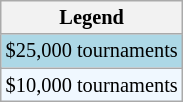<table class="wikitable" style="font-size:85%">
<tr>
<th>Legend</th>
</tr>
<tr style="background:lightblue;">
<td>$25,000 tournaments</td>
</tr>
<tr style="background:#f0f8ff;">
<td>$10,000 tournaments</td>
</tr>
</table>
